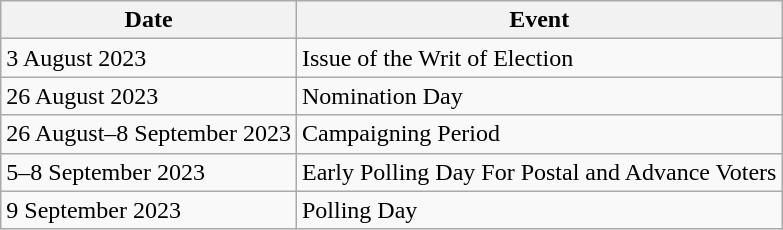<table class="wikitable">
<tr>
<th>Date</th>
<th>Event</th>
</tr>
<tr>
<td>3 August 2023</td>
<td>Issue of the Writ of Election</td>
</tr>
<tr>
<td>26 August 2023</td>
<td>Nomination Day</td>
</tr>
<tr>
<td>26 August–8 September 2023</td>
<td>Campaigning Period</td>
</tr>
<tr>
<td>5–8 September 2023</td>
<td>Early Polling Day For Postal and Advance Voters</td>
</tr>
<tr>
<td>9 September 2023</td>
<td>Polling Day</td>
</tr>
</table>
